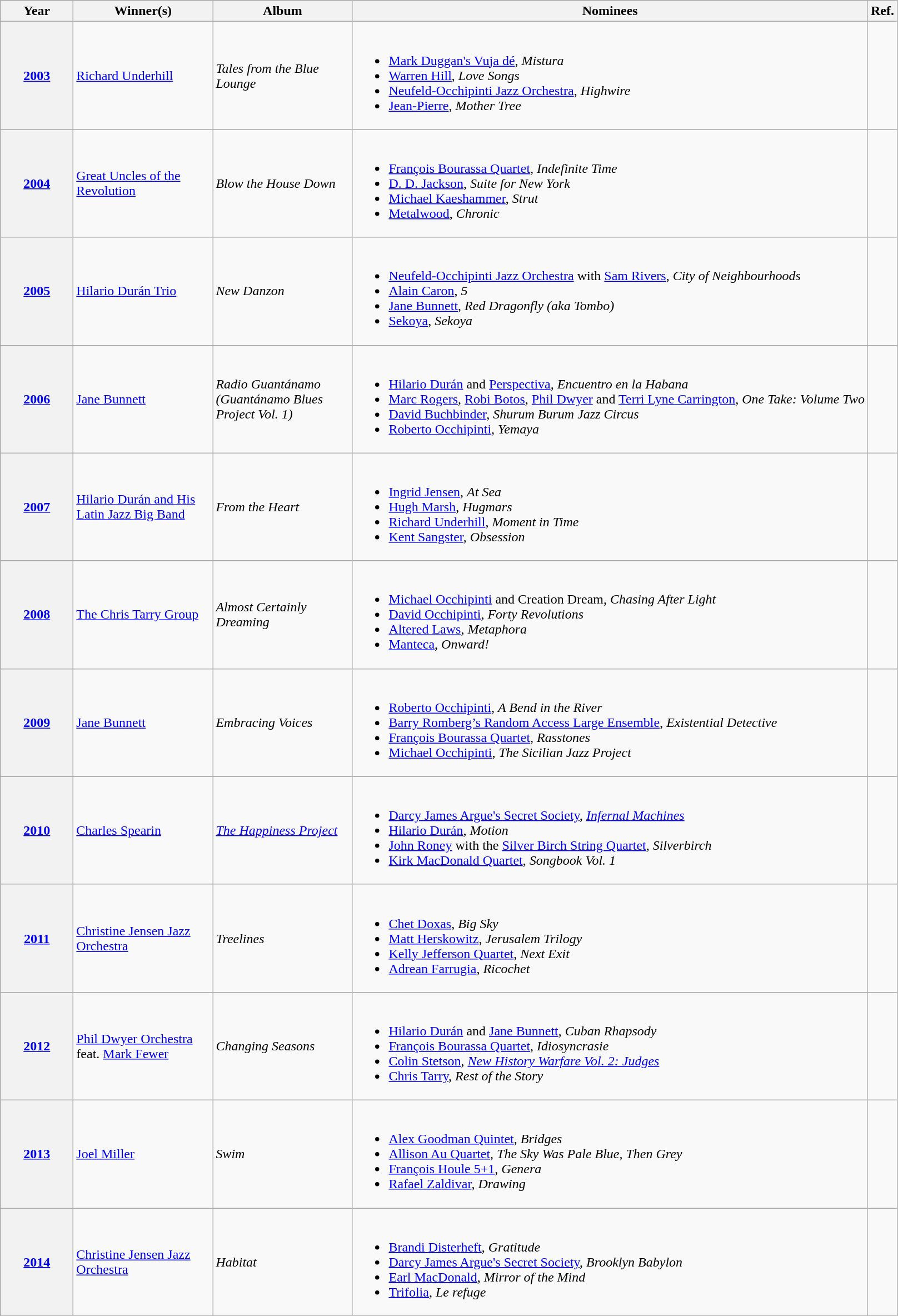<table class="wikitable sortable">
<tr>
<th scope="col" style="width:5em;">Year</th>
<th scope="col" style="width:10em;">Winner(s)</th>
<th scope="col" style="width:10em;">Album</th>
<th scope="col" class="unsortable">Nominees</th>
<th scope="col" class="unsortable">Ref.</th>
</tr>
<tr>
<th scope="row"><a href='#'>2003</a></th>
<td><a href='#'>Richard Underhill</a></td>
<td><em>Tales from the Blue Lounge</em></td>
<td><br><ul><li><a href='#'>Mark Duggan's Vuja dé</a>, <em>Mistura</em></li><li><a href='#'>Warren Hill</a>, <em>Love Songs</em></li><li><a href='#'>Neufeld-Occhipinti Jazz Orchestra</a>, <em>Highwire</em></li><li><a href='#'>Jean-Pierre</a>, <em>Mother Tree</em></li></ul></td>
<td align="center"></td>
</tr>
<tr>
<th scope="row"><a href='#'>2004</a></th>
<td><a href='#'>Great Uncles of the Revolution</a></td>
<td><em>Blow the House Down</em></td>
<td><br><ul><li><a href='#'>François Bourassa Quartet</a>, <em>Indefinite Time</em></li><li><a href='#'>D. D. Jackson</a>, <em>Suite for New York</em></li><li><a href='#'>Michael Kaeshammer</a>, <em>Strut</em></li><li><a href='#'>Metalwood</a>, <em>Chronic</em></li></ul></td>
<td align="center"></td>
</tr>
<tr>
<th scope="row"><a href='#'>2005</a></th>
<td><a href='#'>Hilario Durán Trio</a></td>
<td><em>New Danzon</em></td>
<td><br><ul><li><a href='#'>Neufeld-Occhipinti Jazz Orchestra</a> with <a href='#'>Sam Rivers</a>, <em>City of Neighbourhoods</em></li><li><a href='#'>Alain Caron</a>, <em>5</em></li><li><a href='#'>Jane Bunnett</a>, <em>Red Dragonfly (aka Tombo)</em></li><li><a href='#'>Sekoya</a>, <em>Sekoya</em></li></ul></td>
<td align="center"></td>
</tr>
<tr>
<th scope="row"><a href='#'>2006</a></th>
<td><a href='#'>Jane Bunnett</a></td>
<td><em>Radio Guantánamo (Guantánamo Blues Project Vol. 1)</em></td>
<td><br><ul><li><a href='#'>Hilario Durán</a> and <a href='#'>Perspectiva</a>, <em>Encuentro en la Habana</em></li><li><a href='#'>Marc Rogers</a>, <a href='#'>Robi Botos</a>, <a href='#'>Phil Dwyer</a> and <a href='#'>Terri Lyne Carrington</a>, <em>One Take: Volume Two</em></li><li><a href='#'>David Buchbinder</a>, <em>Shurum Burum Jazz Circus</em></li><li><a href='#'>Roberto Occhipinti</a>, <em>Yemaya</em></li></ul></td>
<td align="center"></td>
</tr>
<tr>
<th scope="row"><a href='#'>2007</a></th>
<td><a href='#'>Hilario Durán and His Latin Jazz Big Band</a></td>
<td><em>From the Heart</em></td>
<td><br><ul><li><a href='#'>Ingrid Jensen</a>, <em>At Sea</em></li><li><a href='#'>Hugh Marsh</a>, <em>Hugmars</em></li><li><a href='#'>Richard Underhill</a>, <em>Moment in Time</em></li><li><a href='#'>Kent Sangster</a>, <em>Obsession</em></li></ul></td>
<td align="center"></td>
</tr>
<tr>
<th scope="row"><a href='#'>2008</a></th>
<td><a href='#'>The Chris Tarry Group</a></td>
<td><em>Almost Certainly Dreaming</em></td>
<td><br><ul><li><a href='#'>Michael Occhipinti</a> and Creation Dream, <em>Chasing After Light</em></li><li><a href='#'>David Occhipinti</a>, <em>Forty Revolutions</em></li><li><a href='#'>Altered Laws</a>, <em>Metaphora</em></li><li><a href='#'>Manteca</a>, <em>Onward!</em></li></ul></td>
<td align="center"></td>
</tr>
<tr>
<th scope="row"><a href='#'>2009</a></th>
<td><a href='#'>Jane Bunnett</a></td>
<td><em>Embracing Voices</em></td>
<td><br><ul><li><a href='#'>Roberto Occhipinti</a>, <em>A Bend in the River</em></li><li><a href='#'>Barry Romberg’s Random Access Large Ensemble</a>, <em>Existential Detective</em></li><li><a href='#'>François Bourassa Quartet</a>, <em>Rasstones</em></li><li><a href='#'>Michael Occhipinti</a>, <em>The Sicilian Jazz Project</em></li></ul></td>
<td align="center"></td>
</tr>
<tr>
<th scope="row"><a href='#'>2010</a></th>
<td><a href='#'>Charles Spearin</a></td>
<td><em><a href='#'>The Happiness Project</a></em></td>
<td><br><ul><li><a href='#'>Darcy James Argue's Secret Society</a>, <em><a href='#'>Infernal Machines</a></em></li><li><a href='#'>Hilario Durán</a>, <em>Motion</em></li><li><a href='#'>John Roney</a> with the <a href='#'>Silver Birch String Quartet</a>, <em>Silverbirch</em></li><li><a href='#'>Kirk MacDonald Quartet</a>, <em>Songbook Vol. 1</em></li></ul></td>
<td align="center"></td>
</tr>
<tr>
<th scope="row"><a href='#'>2011</a></th>
<td><a href='#'>Christine Jensen Jazz Orchestra</a></td>
<td><em>Treelines</em></td>
<td><br><ul><li><a href='#'>Chet Doxas</a>, <em>Big Sky</em></li><li><a href='#'>Matt Herskowitz</a>, <em>Jerusalem Trilogy</em></li><li><a href='#'>Kelly Jefferson Quartet</a>, <em>Next Exit</em></li><li><a href='#'>Adrean Farrugia</a>, <em>Ricochet</em></li></ul></td>
<td align="center"></td>
</tr>
<tr>
<th scope="row"><a href='#'>2012</a></th>
<td><a href='#'>Phil Dwyer Orchestra</a> feat. <a href='#'>Mark Fewer</a></td>
<td><em>Changing Seasons</em></td>
<td><br><ul><li><a href='#'>Hilario Durán</a> and <a href='#'>Jane Bunnett</a>, <em>Cuban Rhapsody</em></li><li><a href='#'>François Bourassa Quartet</a>, <em>Idiosyncrasie</em></li><li><a href='#'>Colin Stetson</a>, <em><a href='#'>New History Warfare Vol. 2: Judges</a></em></li><li><a href='#'>Chris Tarry</a>, <em>Rest of the Story</em></li></ul></td>
<td align="center"></td>
</tr>
<tr>
<th scope="row"><a href='#'>2013</a></th>
<td><a href='#'>Joel Miller</a></td>
<td><em>Swim</em></td>
<td><br><ul><li><a href='#'>Alex Goodman Quintet</a>, <em>Bridges</em></li><li><a href='#'>Allison Au Quartet</a>, <em>The Sky Was Pale Blue, Then Grey</em></li><li><a href='#'>François Houle 5+1</a>, <em>Genera</em></li><li><a href='#'>Rafael Zaldivar</a>, <em>Drawing</em></li></ul></td>
<td align="center"></td>
</tr>
<tr>
<th scope="row"><a href='#'>2014</a></th>
<td><a href='#'>Christine Jensen Jazz Orchestra</a></td>
<td><em>Habitat</em></td>
<td><br><ul><li><a href='#'>Brandi Disterheft</a>, <em>Gratitude</em></li><li><a href='#'>Darcy James Argue's Secret Society</a>, <em>Brooklyn Babylon</em></li><li><a href='#'>Earl MacDonald</a>, <em>Mirror of the Mind</em></li><li><a href='#'>Trifolia</a>, <em>Le refuge</em></li></ul></td>
<td align="center"></td>
</tr>
</table>
